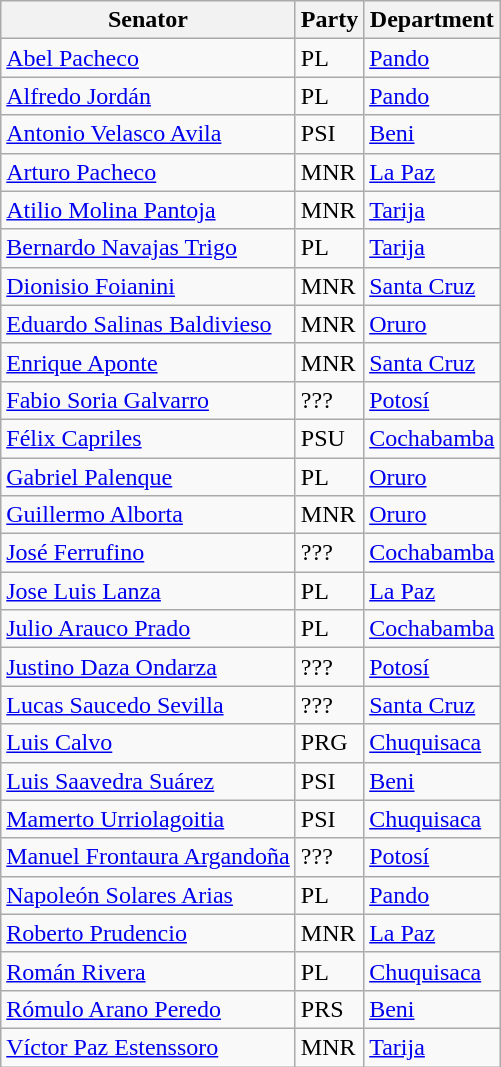<table class="wikitable">
<tr>
<th>Senator</th>
<th>Party</th>
<th>Department</th>
</tr>
<tr>
<td><a href='#'>Abel Pacheco</a></td>
<td>PL</td>
<td><a href='#'>Pando</a></td>
</tr>
<tr>
<td><a href='#'>Alfredo Jordán</a></td>
<td>PL</td>
<td><a href='#'>Pando</a></td>
</tr>
<tr>
<td><a href='#'>Antonio Velasco Avila</a></td>
<td>PSI</td>
<td><a href='#'>Beni</a></td>
</tr>
<tr>
<td><a href='#'>Arturo Pacheco</a></td>
<td>MNR</td>
<td><a href='#'>La Paz</a></td>
</tr>
<tr>
<td><a href='#'>Atilio Molina Pantoja</a></td>
<td>MNR</td>
<td><a href='#'>Tarija</a></td>
</tr>
<tr>
<td><a href='#'>Bernardo Navajas Trigo</a></td>
<td>PL</td>
<td><a href='#'>Tarija</a></td>
</tr>
<tr>
<td><a href='#'>Dionisio Foianini</a></td>
<td>MNR</td>
<td><a href='#'>Santa Cruz</a></td>
</tr>
<tr>
<td><a href='#'>Eduardo Salinas Baldivieso</a></td>
<td>MNR</td>
<td><a href='#'>Oruro</a></td>
</tr>
<tr>
<td><a href='#'>Enrique Aponte</a></td>
<td>MNR</td>
<td><a href='#'>Santa Cruz</a></td>
</tr>
<tr>
<td><a href='#'>Fabio Soria Galvarro</a></td>
<td>???</td>
<td><a href='#'>Potosí</a></td>
</tr>
<tr>
<td><a href='#'>Félix Capriles</a></td>
<td>PSU</td>
<td><a href='#'>Cochabamba</a></td>
</tr>
<tr>
<td><a href='#'>Gabriel Palenque</a></td>
<td>PL</td>
<td><a href='#'>Oruro</a></td>
</tr>
<tr>
<td><a href='#'>Guillermo Alborta</a></td>
<td>MNR</td>
<td><a href='#'>Oruro</a></td>
</tr>
<tr>
<td><a href='#'>José Ferrufino</a></td>
<td>???</td>
<td><a href='#'>Cochabamba</a></td>
</tr>
<tr>
<td><a href='#'>Jose Luis Lanza</a></td>
<td>PL</td>
<td><a href='#'>La Paz</a></td>
</tr>
<tr>
<td><a href='#'>Julio Arauco Prado</a></td>
<td>PL</td>
<td><a href='#'>Cochabamba</a></td>
</tr>
<tr>
<td><a href='#'>Justino Daza Ondarza</a></td>
<td>???</td>
<td><a href='#'>Potosí</a></td>
</tr>
<tr>
<td><a href='#'>Lucas Saucedo Sevilla</a></td>
<td>???</td>
<td><a href='#'>Santa Cruz</a></td>
</tr>
<tr>
<td><a href='#'>Luis Calvo</a></td>
<td>PRG</td>
<td><a href='#'>Chuquisaca</a></td>
</tr>
<tr>
<td><a href='#'>Luis Saavedra Suárez</a></td>
<td>PSI</td>
<td><a href='#'>Beni</a></td>
</tr>
<tr>
<td><a href='#'>Mamerto Urriolagoitia</a></td>
<td>PSI</td>
<td><a href='#'>Chuquisaca</a></td>
</tr>
<tr>
<td><a href='#'>Manuel Frontaura Argandoña</a></td>
<td>???</td>
<td><a href='#'>Potosí</a></td>
</tr>
<tr>
<td><a href='#'>Napoleón Solares Arias</a></td>
<td>PL</td>
<td><a href='#'>Pando</a></td>
</tr>
<tr>
<td><a href='#'>Roberto Prudencio</a></td>
<td>MNR</td>
<td><a href='#'>La Paz</a></td>
</tr>
<tr>
<td><a href='#'>Román Rivera</a></td>
<td>PL</td>
<td><a href='#'>Chuquisaca</a></td>
</tr>
<tr>
<td><a href='#'>Rómulo Arano Peredo</a></td>
<td>PRS</td>
<td><a href='#'>Beni</a></td>
</tr>
<tr>
<td><a href='#'>Víctor Paz Estenssoro</a></td>
<td>MNR</td>
<td><a href='#'>Tarija</a></td>
</tr>
</table>
